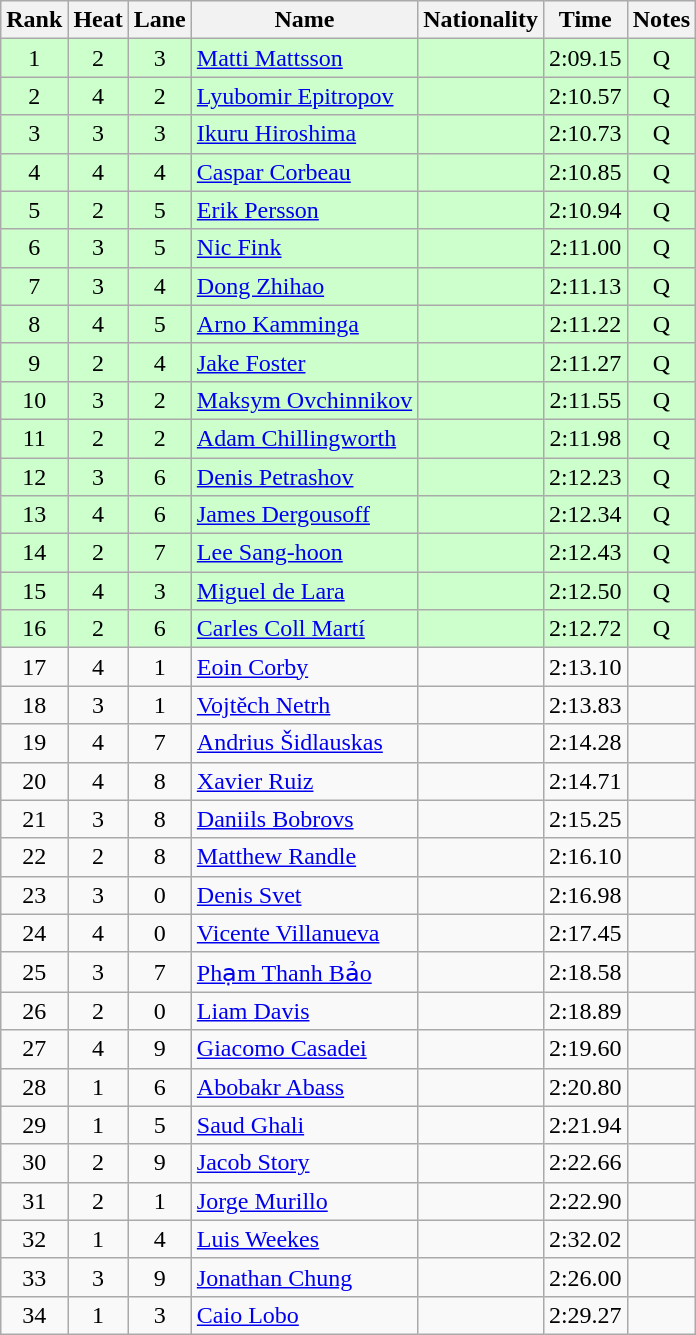<table class="wikitable sortable" style="text-align:center">
<tr>
<th>Rank</th>
<th>Heat</th>
<th>Lane</th>
<th>Name</th>
<th>Nationality</th>
<th>Time</th>
<th>Notes</th>
</tr>
<tr bgcolor=ccffcc>
<td>1</td>
<td>2</td>
<td>3</td>
<td align=left><a href='#'>Matti Mattsson</a></td>
<td align=left></td>
<td>2:09.15</td>
<td>Q</td>
</tr>
<tr bgcolor=ccffcc>
<td>2</td>
<td>4</td>
<td>2</td>
<td align=left><a href='#'>Lyubomir Epitropov</a></td>
<td align=left></td>
<td>2:10.57</td>
<td>Q</td>
</tr>
<tr bgcolor=ccffcc>
<td>3</td>
<td>3</td>
<td>3</td>
<td align=left><a href='#'>Ikuru Hiroshima</a></td>
<td align=left></td>
<td>2:10.73</td>
<td>Q</td>
</tr>
<tr bgcolor=ccffcc>
<td>4</td>
<td>4</td>
<td>4</td>
<td align=left><a href='#'>Caspar Corbeau</a></td>
<td align=left></td>
<td>2:10.85</td>
<td>Q</td>
</tr>
<tr bgcolor=ccffcc>
<td>5</td>
<td>2</td>
<td>5</td>
<td align=left><a href='#'>Erik Persson</a></td>
<td align=left></td>
<td>2:10.94</td>
<td>Q</td>
</tr>
<tr bgcolor=ccffcc>
<td>6</td>
<td>3</td>
<td>5</td>
<td align=left><a href='#'>Nic Fink</a></td>
<td align=left></td>
<td>2:11.00</td>
<td>Q</td>
</tr>
<tr bgcolor=ccffcc>
<td>7</td>
<td>3</td>
<td>4</td>
<td align=left><a href='#'>Dong Zhihao</a></td>
<td align=left></td>
<td>2:11.13</td>
<td>Q</td>
</tr>
<tr bgcolor=ccffcc>
<td>8</td>
<td>4</td>
<td>5</td>
<td align=left><a href='#'>Arno Kamminga</a></td>
<td align=left></td>
<td>2:11.22</td>
<td>Q</td>
</tr>
<tr bgcolor=ccffcc>
<td>9</td>
<td>2</td>
<td>4</td>
<td align=left><a href='#'>Jake Foster</a></td>
<td align=left></td>
<td>2:11.27</td>
<td>Q</td>
</tr>
<tr bgcolor=ccffcc>
<td>10</td>
<td>3</td>
<td>2</td>
<td align=left><a href='#'>Maksym Ovchinnikov</a></td>
<td align=left></td>
<td>2:11.55</td>
<td>Q</td>
</tr>
<tr bgcolor=ccffcc>
<td>11</td>
<td>2</td>
<td>2</td>
<td align=left><a href='#'>Adam Chillingworth</a></td>
<td align=left></td>
<td>2:11.98</td>
<td>Q</td>
</tr>
<tr bgcolor=ccffcc>
<td>12</td>
<td>3</td>
<td>6</td>
<td align=left><a href='#'>Denis Petrashov</a></td>
<td align=left></td>
<td>2:12.23</td>
<td>Q</td>
</tr>
<tr bgcolor=ccffcc>
<td>13</td>
<td>4</td>
<td>6</td>
<td align=left><a href='#'>James Dergousoff</a></td>
<td align=left></td>
<td>2:12.34</td>
<td>Q</td>
</tr>
<tr bgcolor=ccffcc>
<td>14</td>
<td>2</td>
<td>7</td>
<td align=left><a href='#'>Lee Sang-hoon</a></td>
<td align=left></td>
<td>2:12.43</td>
<td>Q</td>
</tr>
<tr bgcolor=ccffcc>
<td>15</td>
<td>4</td>
<td>3</td>
<td align=left><a href='#'>Miguel de Lara</a></td>
<td align=left></td>
<td>2:12.50</td>
<td>Q</td>
</tr>
<tr bgcolor=ccffcc>
<td>16</td>
<td>2</td>
<td>6</td>
<td align=left><a href='#'>Carles Coll Martí</a></td>
<td align=left></td>
<td>2:12.72</td>
<td>Q</td>
</tr>
<tr>
<td>17</td>
<td>4</td>
<td>1</td>
<td align=left><a href='#'>Eoin Corby</a></td>
<td align=left></td>
<td>2:13.10</td>
<td></td>
</tr>
<tr>
<td>18</td>
<td>3</td>
<td>1</td>
<td align=left><a href='#'>Vojtěch Netrh</a></td>
<td align=left></td>
<td>2:13.83</td>
<td></td>
</tr>
<tr>
<td>19</td>
<td>4</td>
<td>7</td>
<td align=left><a href='#'>Andrius Šidlauskas</a></td>
<td align=left></td>
<td>2:14.28</td>
<td></td>
</tr>
<tr>
<td>20</td>
<td>4</td>
<td>8</td>
<td align=left><a href='#'>Xavier Ruiz</a></td>
<td align=left></td>
<td>2:14.71</td>
<td></td>
</tr>
<tr>
<td>21</td>
<td>3</td>
<td>8</td>
<td align=left><a href='#'>Daniils Bobrovs</a></td>
<td align=left></td>
<td>2:15.25</td>
<td></td>
</tr>
<tr>
<td>22</td>
<td>2</td>
<td>8</td>
<td align=left><a href='#'>Matthew Randle</a></td>
<td align=left></td>
<td>2:16.10</td>
<td></td>
</tr>
<tr>
<td>23</td>
<td>3</td>
<td>0</td>
<td align=left><a href='#'>Denis Svet</a></td>
<td align=left></td>
<td>2:16.98</td>
<td></td>
</tr>
<tr>
<td>24</td>
<td>4</td>
<td>0</td>
<td align=left><a href='#'>Vicente Villanueva</a></td>
<td align=left></td>
<td>2:17.45</td>
<td></td>
</tr>
<tr>
<td>25</td>
<td>3</td>
<td>7</td>
<td align=left><a href='#'>Phạm Thanh Bảo</a></td>
<td align=left></td>
<td>2:18.58</td>
<td></td>
</tr>
<tr>
<td>26</td>
<td>2</td>
<td>0</td>
<td align=left><a href='#'>Liam Davis</a></td>
<td align=left></td>
<td>2:18.89</td>
<td></td>
</tr>
<tr>
<td>27</td>
<td>4</td>
<td>9</td>
<td align=left><a href='#'>Giacomo Casadei</a></td>
<td align=left></td>
<td>2:19.60</td>
<td></td>
</tr>
<tr>
<td>28</td>
<td>1</td>
<td>6</td>
<td align=left><a href='#'>Abobakr Abass</a></td>
<td align=left></td>
<td>2:20.80</td>
<td></td>
</tr>
<tr>
<td>29</td>
<td>1</td>
<td>5</td>
<td align=left><a href='#'>Saud Ghali</a></td>
<td align=left></td>
<td>2:21.94</td>
<td></td>
</tr>
<tr>
<td>30</td>
<td>2</td>
<td>9</td>
<td align=left><a href='#'>Jacob Story</a></td>
<td align=left></td>
<td>2:22.66</td>
<td></td>
</tr>
<tr>
<td>31</td>
<td>2</td>
<td>1</td>
<td align=left><a href='#'>Jorge Murillo</a></td>
<td align=left></td>
<td>2:22.90</td>
<td></td>
</tr>
<tr>
<td>32</td>
<td>1</td>
<td>4</td>
<td align=left><a href='#'>Luis Weekes</a></td>
<td align=left></td>
<td>2:32.02</td>
<td></td>
</tr>
<tr>
<td>33</td>
<td>3</td>
<td>9</td>
<td align=left><a href='#'>Jonathan Chung</a></td>
<td align=left></td>
<td>2:26.00</td>
<td></td>
</tr>
<tr>
<td>34</td>
<td>1</td>
<td>3</td>
<td align=left><a href='#'>Caio Lobo</a></td>
<td align=left></td>
<td>2:29.27</td>
<td></td>
</tr>
</table>
